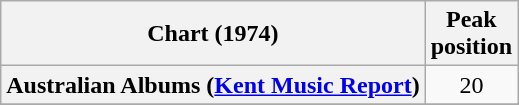<table class="wikitable sortable plainrowheaders" style="text-align:center;">
<tr>
<th>Chart (1974)</th>
<th>Peak<br>position</th>
</tr>
<tr>
<th scope="row">Australian Albums (<a href='#'>Kent Music Report</a>)</th>
<td style="text-align:center;">20</td>
</tr>
<tr>
</tr>
<tr>
</tr>
</table>
